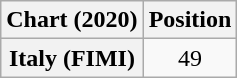<table class="wikitable sortable plainrowheaders" style="text-align:center">
<tr>
<th scope="col">Chart (2020)</th>
<th scope="col">Position</th>
</tr>
<tr>
<th scope="row">Italy (FIMI)</th>
<td>49</td>
</tr>
</table>
